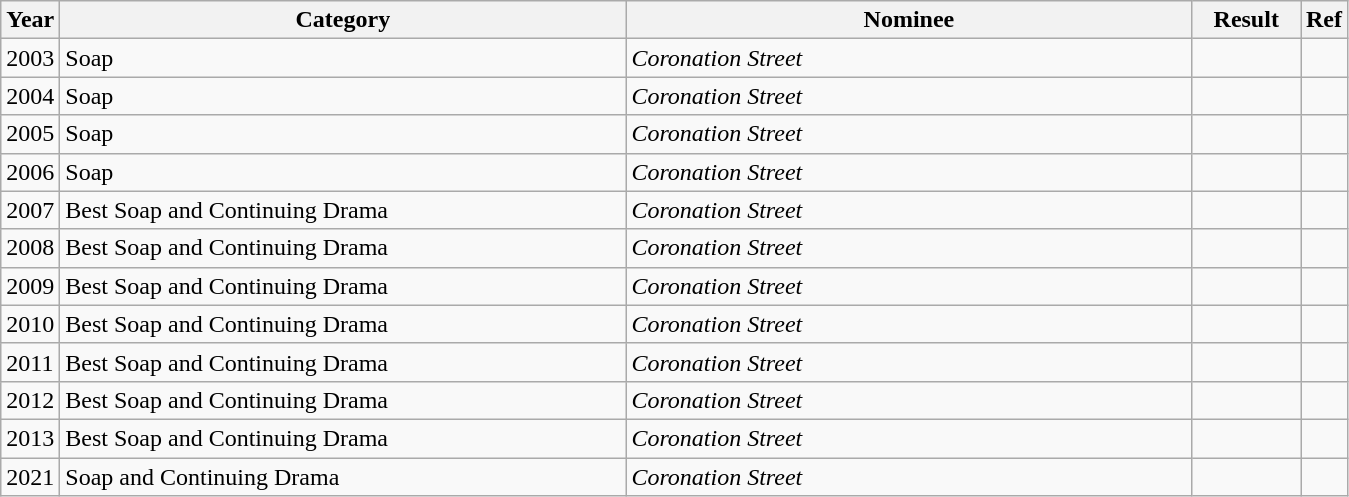<table class="wikitable">
<tr>
<th>Year</th>
<th width="370">Category</th>
<th width="370">Nominee</th>
<th width="65">Result</th>
<th>Ref</th>
</tr>
<tr>
<td>2003</td>
<td>Soap</td>
<td><em>Coronation Street</em></td>
<td></td>
<td></td>
</tr>
<tr>
<td>2004</td>
<td>Soap</td>
<td><em>Coronation Street</em></td>
<td></td>
<td></td>
</tr>
<tr>
<td>2005</td>
<td>Soap</td>
<td><em>Coronation Street</em></td>
<td></td>
<td></td>
</tr>
<tr>
<td>2006</td>
<td>Soap</td>
<td><em>Coronation Street</em></td>
<td></td>
<td></td>
</tr>
<tr>
<td>2007</td>
<td>Best Soap and Continuing Drama</td>
<td><em>Coronation Street</em></td>
<td></td>
<td></td>
</tr>
<tr>
<td>2008</td>
<td>Best Soap and Continuing Drama</td>
<td><em>Coronation Street</em></td>
<td></td>
<td></td>
</tr>
<tr>
<td>2009</td>
<td>Best Soap and Continuing Drama</td>
<td><em>Coronation Street</em></td>
<td></td>
<td></td>
</tr>
<tr>
<td>2010</td>
<td>Best Soap and Continuing Drama</td>
<td><em>Coronation Street</em></td>
<td></td>
<td align="center"></td>
</tr>
<tr>
<td>2011</td>
<td>Best Soap and Continuing Drama</td>
<td><em>Coronation Street</em></td>
<td></td>
<td align="center"></td>
</tr>
<tr>
<td>2012</td>
<td>Best Soap and Continuing Drama</td>
<td><em>Coronation Street</em></td>
<td></td>
<td align="center"></td>
</tr>
<tr>
<td>2013</td>
<td>Best Soap and Continuing Drama</td>
<td><em>Coronation Street</em></td>
<td></td>
<td align="center"></td>
</tr>
<tr>
<td>2021</td>
<td>Soap and Continuing Drama</td>
<td><em>Coronation Street</em></td>
<td></td>
<td align="center"></td>
</tr>
</table>
